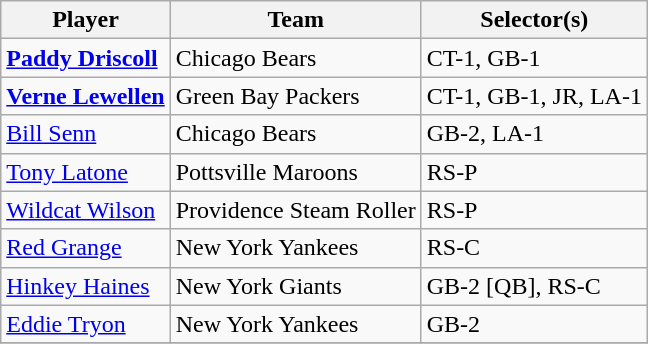<table class="wikitable" style="text-align:left;">
<tr>
<th>Player</th>
<th>Team</th>
<th>Selector(s)</th>
</tr>
<tr>
<td><strong><a href='#'>Paddy Driscoll</a></strong></td>
<td>Chicago Bears</td>
<td>CT-1, GB-1</td>
</tr>
<tr>
<td><strong><a href='#'>Verne Lewellen</a></strong></td>
<td>Green Bay Packers</td>
<td>CT-1, GB-1, JR, LA-1</td>
</tr>
<tr>
<td><a href='#'>Bill Senn</a></td>
<td>Chicago Bears</td>
<td>GB-2, LA-1</td>
</tr>
<tr>
<td><a href='#'>Tony Latone</a></td>
<td>Pottsville Maroons</td>
<td>RS-P</td>
</tr>
<tr>
<td><a href='#'>Wildcat Wilson</a></td>
<td>Providence Steam Roller</td>
<td>RS-P</td>
</tr>
<tr>
<td><a href='#'>Red Grange</a></td>
<td>New York Yankees</td>
<td>RS-C</td>
</tr>
<tr>
<td><a href='#'>Hinkey Haines</a></td>
<td>New York Giants</td>
<td>GB-2 [QB], RS-C</td>
</tr>
<tr>
<td><a href='#'>Eddie Tryon</a></td>
<td>New York Yankees</td>
<td>GB-2</td>
</tr>
<tr>
</tr>
</table>
